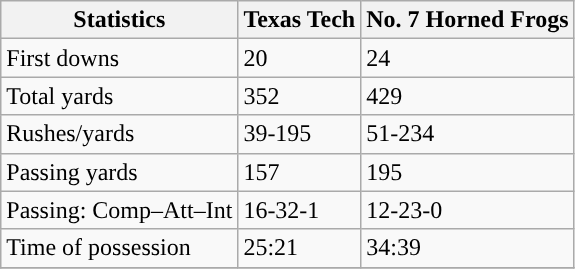<table class="wikitable" style="float: left;">
<tr>
<th>Statistics</th>
<th>Texas Tech</th>
<th>No. 7 Horned Frogs</th>
</tr>
<tr>
<td>First downs</td>
<td>20</td>
<td>24</td>
</tr>
<tr>
<td>Total yards</td>
<td>352</td>
<td>429</td>
</tr>
<tr>
<td>Rushes/yards</td>
<td>39-195</td>
<td>51-234</td>
</tr>
<tr>
<td>Passing yards</td>
<td>157</td>
<td>195</td>
</tr>
<tr>
<td>Passing: Comp–Att–Int</td>
<td>16-32-1</td>
<td>12-23-0</td>
</tr>
<tr>
<td>Time of possession</td>
<td>25:21</td>
<td>34:39</td>
</tr>
<tr>
</tr>
</table>
